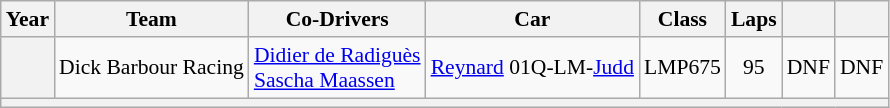<table class="wikitable" style="text-align:center; font-size:90%">
<tr>
<th>Year</th>
<th>Team</th>
<th>Co-Drivers</th>
<th>Car</th>
<th>Class</th>
<th>Laps</th>
<th></th>
<th></th>
</tr>
<tr>
<th></th>
<td align="left"> Dick Barbour Racing</td>
<td align="left"> <a href='#'>Didier de Radiguès</a><br> <a href='#'>Sascha Maassen</a></td>
<td align="left"><a href='#'>Reynard</a> 01Q-LM-<a href='#'>Judd</a></td>
<td>LMP675</td>
<td>95</td>
<td>DNF</td>
<td>DNF</td>
</tr>
<tr>
<th colspan="8"></th>
</tr>
</table>
